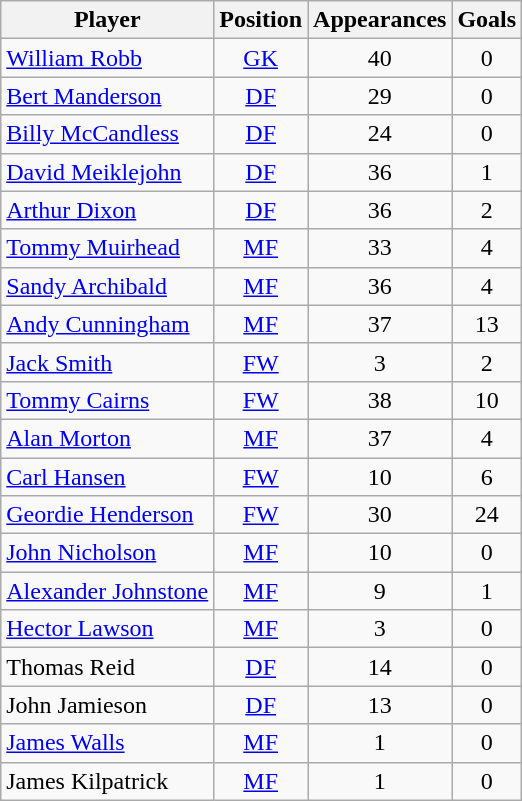<table class="wikitable sortable" style="text-align: center;">
<tr>
<th>Player</th>
<th>Position</th>
<th>Appearances</th>
<th>Goals</th>
</tr>
<tr>
<td align="left"> <a href='#'>William Robb</a></td>
<td><a href='#'>GK</a></td>
<td>40</td>
<td>0</td>
</tr>
<tr>
<td align="left"> <a href='#'>Bert Manderson</a></td>
<td><a href='#'>DF</a></td>
<td>29</td>
<td>0</td>
</tr>
<tr>
<td align="left"> <a href='#'>Billy McCandless</a></td>
<td><a href='#'>DF</a></td>
<td>24</td>
<td>0</td>
</tr>
<tr>
<td align="left"> <a href='#'>David Meiklejohn</a></td>
<td><a href='#'>DF</a></td>
<td>36</td>
<td>1</td>
</tr>
<tr>
<td align="left"> <a href='#'>Arthur Dixon</a></td>
<td><a href='#'>DF</a></td>
<td>36</td>
<td>2</td>
</tr>
<tr>
<td align="left"> <a href='#'>Tommy Muirhead</a></td>
<td><a href='#'>MF</a></td>
<td>33</td>
<td>4</td>
</tr>
<tr>
<td align="left"> <a href='#'>Sandy Archibald</a></td>
<td><a href='#'>MF</a></td>
<td>36</td>
<td>4</td>
</tr>
<tr>
<td align="left"> <a href='#'>Andy Cunningham</a></td>
<td><a href='#'>MF</a></td>
<td>37</td>
<td>13</td>
</tr>
<tr>
<td align="left"> <a href='#'>Jack Smith</a></td>
<td><a href='#'>FW</a></td>
<td>3</td>
<td>2</td>
</tr>
<tr>
<td align="left"> <a href='#'>Tommy Cairns</a></td>
<td><a href='#'>FW</a></td>
<td>38</td>
<td>10</td>
</tr>
<tr>
<td align="left"> <a href='#'>Alan Morton</a></td>
<td><a href='#'>MF</a></td>
<td>37</td>
<td>4</td>
</tr>
<tr>
<td align="left"> <a href='#'>Carl Hansen</a></td>
<td><a href='#'>FW</a></td>
<td>10</td>
<td>6</td>
</tr>
<tr>
<td align="left"> <a href='#'>Geordie Henderson</a></td>
<td><a href='#'>FW</a></td>
<td>30</td>
<td>24</td>
</tr>
<tr>
<td align="left"> <a href='#'>John Nicholson</a></td>
<td><a href='#'>MF</a></td>
<td>10</td>
<td>0</td>
</tr>
<tr>
<td align="left"> <a href='#'>Alexander Johnstone</a></td>
<td><a href='#'>MF</a></td>
<td>9</td>
<td>1</td>
</tr>
<tr>
<td align="left"> <a href='#'>Hector Lawson</a></td>
<td><a href='#'>MF</a></td>
<td>3</td>
<td>0</td>
</tr>
<tr>
<td align="left"> Thomas Reid</td>
<td><a href='#'>DF</a></td>
<td>14</td>
<td>0</td>
</tr>
<tr>
<td align="left"> John Jamieson</td>
<td><a href='#'>DF</a></td>
<td>13</td>
<td>0</td>
</tr>
<tr>
<td align="left"> <a href='#'>James Walls</a></td>
<td><a href='#'>MF</a></td>
<td>1</td>
<td>0</td>
</tr>
<tr>
<td align="left"> James Kilpatrick</td>
<td><a href='#'>MF</a></td>
<td>1</td>
<td>0</td>
</tr>
</table>
